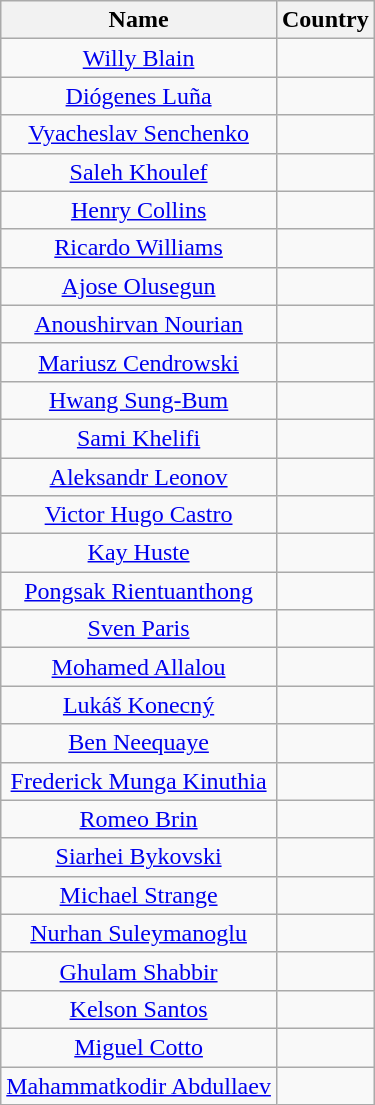<table class="wikitable sortable  mw-collapsible mw-collapsed" style="text-align:center">
<tr>
<th>Name</th>
<th>Country</th>
</tr>
<tr>
<td><a href='#'>Willy Blain</a></td>
<td></td>
</tr>
<tr>
<td><a href='#'>Diógenes Luña</a></td>
<td></td>
</tr>
<tr>
<td><a href='#'>Vyacheslav Senchenko</a></td>
<td></td>
</tr>
<tr>
<td><a href='#'>Saleh Khoulef</a></td>
<td></td>
</tr>
<tr>
<td><a href='#'>Henry Collins</a></td>
<td></td>
</tr>
<tr>
<td><a href='#'>Ricardo Williams</a></td>
<td></td>
</tr>
<tr>
<td><a href='#'>Ajose Olusegun</a></td>
<td></td>
</tr>
<tr>
<td><a href='#'>Anoushirvan Nourian</a></td>
<td></td>
</tr>
<tr>
<td><a href='#'>Mariusz Cendrowski</a></td>
<td></td>
</tr>
<tr>
<td><a href='#'>Hwang Sung-Bum</a></td>
<td></td>
</tr>
<tr>
<td><a href='#'>Sami Khelifi</a></td>
<td></td>
</tr>
<tr>
<td><a href='#'>Aleksandr Leonov</a></td>
<td></td>
</tr>
<tr>
<td><a href='#'>Victor Hugo Castro</a></td>
<td></td>
</tr>
<tr>
<td><a href='#'>Kay Huste</a></td>
<td></td>
</tr>
<tr>
<td><a href='#'>Pongsak Rientuanthong</a></td>
<td></td>
</tr>
<tr>
<td><a href='#'>Sven Paris</a></td>
<td></td>
</tr>
<tr>
<td><a href='#'>Mohamed Allalou</a></td>
<td></td>
</tr>
<tr>
<td><a href='#'>Lukáš Konecný</a></td>
<td></td>
</tr>
<tr>
<td><a href='#'>Ben Neequaye</a></td>
<td></td>
</tr>
<tr>
<td><a href='#'>Frederick Munga Kinuthia</a></td>
<td></td>
</tr>
<tr>
<td><a href='#'>Romeo Brin</a></td>
<td></td>
</tr>
<tr>
<td><a href='#'>Siarhei Bykovski</a></td>
<td></td>
</tr>
<tr>
<td><a href='#'>Michael Strange</a></td>
<td></td>
</tr>
<tr>
<td><a href='#'>Nurhan Suleymanoglu</a></td>
<td></td>
</tr>
<tr>
<td><a href='#'>Ghulam Shabbir</a></td>
<td></td>
</tr>
<tr>
<td><a href='#'>Kelson Santos</a></td>
<td></td>
</tr>
<tr>
<td><a href='#'>Miguel Cotto</a></td>
<td></td>
</tr>
<tr>
<td><a href='#'>Mahammatkodir Abdullaev</a></td>
<td></td>
</tr>
</table>
